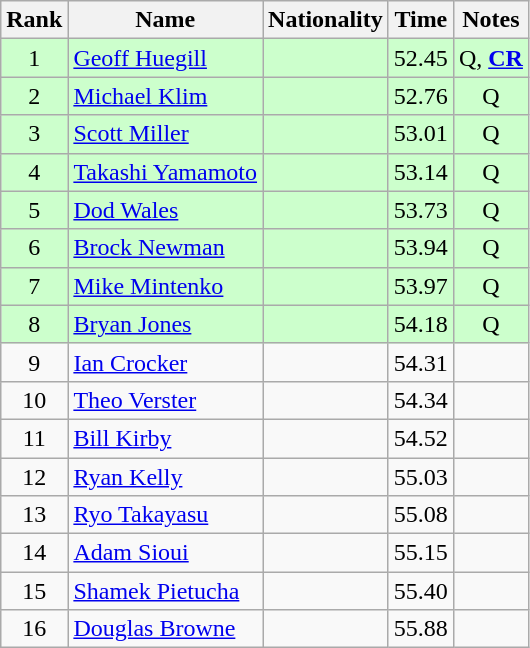<table class="wikitable sortable" style="text-align:center">
<tr>
<th>Rank</th>
<th>Name</th>
<th>Nationality</th>
<th>Time</th>
<th>Notes</th>
</tr>
<tr bgcolor=ccffcc>
<td>1</td>
<td align=left><a href='#'>Geoff Huegill</a></td>
<td align=left></td>
<td>52.45</td>
<td>Q, <strong><a href='#'>CR</a></strong></td>
</tr>
<tr bgcolor=ccffcc>
<td>2</td>
<td align=left><a href='#'>Michael Klim</a></td>
<td align=left></td>
<td>52.76</td>
<td>Q</td>
</tr>
<tr bgcolor=ccffcc>
<td>3</td>
<td align=left><a href='#'>Scott Miller</a></td>
<td align=left></td>
<td>53.01</td>
<td>Q</td>
</tr>
<tr bgcolor=ccffcc>
<td>4</td>
<td align=left><a href='#'>Takashi Yamamoto</a></td>
<td align=left></td>
<td>53.14</td>
<td>Q</td>
</tr>
<tr bgcolor=ccffcc>
<td>5</td>
<td align=left><a href='#'>Dod Wales</a></td>
<td align=left></td>
<td>53.73</td>
<td>Q</td>
</tr>
<tr bgcolor=ccffcc>
<td>6</td>
<td align=left><a href='#'>Brock Newman</a></td>
<td align=left></td>
<td>53.94</td>
<td>Q</td>
</tr>
<tr bgcolor=ccffcc>
<td>7</td>
<td align=left><a href='#'>Mike Mintenko</a></td>
<td align=left></td>
<td>53.97</td>
<td>Q</td>
</tr>
<tr bgcolor=ccffcc>
<td>8</td>
<td align=left><a href='#'>Bryan Jones</a></td>
<td align=left></td>
<td>54.18</td>
<td>Q</td>
</tr>
<tr>
<td>9</td>
<td align=left><a href='#'>Ian Crocker</a></td>
<td align=left></td>
<td>54.31</td>
<td></td>
</tr>
<tr>
<td>10</td>
<td align=left><a href='#'>Theo Verster</a></td>
<td align=left></td>
<td>54.34</td>
<td></td>
</tr>
<tr>
<td>11</td>
<td align=left><a href='#'>Bill Kirby</a></td>
<td align=left></td>
<td>54.52</td>
<td></td>
</tr>
<tr>
<td>12</td>
<td align=left><a href='#'>Ryan Kelly</a></td>
<td align=left></td>
<td>55.03</td>
<td></td>
</tr>
<tr>
<td>13</td>
<td align=left><a href='#'>Ryo Takayasu</a></td>
<td align=left></td>
<td>55.08</td>
<td></td>
</tr>
<tr>
<td>14</td>
<td align=left><a href='#'>Adam Sioui</a></td>
<td align=left></td>
<td>55.15</td>
<td></td>
</tr>
<tr>
<td>15</td>
<td align=left><a href='#'>Shamek Pietucha</a></td>
<td align=left></td>
<td>55.40</td>
<td></td>
</tr>
<tr>
<td>16</td>
<td align=left><a href='#'>Douglas Browne</a></td>
<td align=left></td>
<td>55.88</td>
<td></td>
</tr>
</table>
